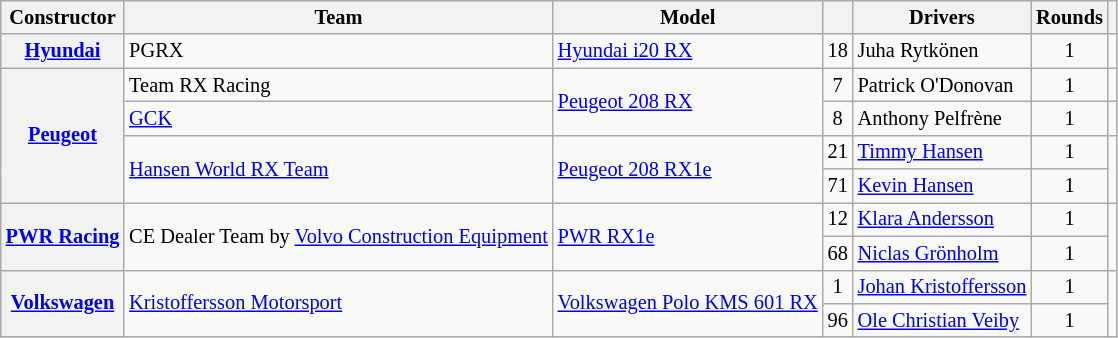<table class="wikitable" style="font-size:85%;">
<tr>
<th>Constructor</th>
<th>Team</th>
<th>Model</th>
<th></th>
<th>Drivers</th>
<th>Rounds</th>
<th></th>
</tr>
<tr>
<th><a href='#'>Hyundai</a></th>
<td> PGRX</td>
<td><a href='#'>Hyundai i20 RX</a></td>
<td align="center">18</td>
<td> Juha Rytkönen</td>
<td align="center">1</td>
<td align="center"></td>
</tr>
<tr>
<th rowspan="4"><a href='#'>Peugeot</a></th>
<td> Team RX Racing</td>
<td rowspan="2"><a href='#'>Peugeot 208 RX</a></td>
<td align="center">7</td>
<td> Patrick O'Donovan</td>
<td align="center">1</td>
<td align="center"></td>
</tr>
<tr>
<td> <a href='#'>GCK</a></td>
<td align="center">8</td>
<td> Anthony Pelfrène</td>
<td align="center">1</td>
<td align="center"></td>
</tr>
<tr>
<td rowspan="2"> <a href='#'>Hansen World RX Team</a></td>
<td rowspan="2"><a href='#'>Peugeot 208 RX1e</a></td>
<td align="center">21</td>
<td> <a href='#'>Timmy Hansen</a></td>
<td align="center">1</td>
<td rowspan="2" align="center"></td>
</tr>
<tr>
<td align="center">71</td>
<td> <a href='#'>Kevin Hansen</a></td>
<td align="center">1</td>
</tr>
<tr>
<th rowspan="2"><a href='#'>PWR Racing</a></th>
<td rowspan="2"> CE Dealer Team by <a href='#'>Volvo Construction Equipment</a></td>
<td rowspan="2"><a href='#'>PWR RX1e</a></td>
<td align="center">12</td>
<td> <a href='#'>Klara Andersson</a></td>
<td align="center">1</td>
<td rowspan="2" align="center"></td>
</tr>
<tr>
<td align="center">68</td>
<td> <a href='#'>Niclas Grönholm</a></td>
<td align="center">1</td>
</tr>
<tr>
<th rowspan="2"><a href='#'>Volkswagen</a></th>
<td rowspan="2"> <a href='#'>Kristoffersson Motorsport</a></td>
<td rowspan="2"><a href='#'>Volkswagen Polo KMS 601 RX</a></td>
<td align="center">1</td>
<td> <a href='#'>Johan Kristoffersson</a></td>
<td align="center">1</td>
<td rowspan="2" align="center"></td>
</tr>
<tr>
<td align="center">96</td>
<td> <a href='#'>Ole Christian Veiby</a></td>
<td align="center">1</td>
</tr>
</table>
